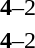<table style="text-align:center">
<tr>
<th width=223></th>
<th width=100></th>
<th width=223></th>
</tr>
<tr>
<td align=right><small><span></span></small> <strong></strong></td>
<td><strong>4</strong>–2</td>
<td align=left> <small><span></span></small></td>
</tr>
<tr>
<td align=right><small><span></span></small> <strong></strong></td>
<td><strong>4</strong>–2</td>
<td align=left> <small><span></span></small></td>
</tr>
</table>
